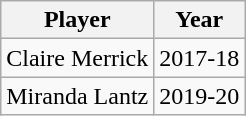<table class="wikitable">
<tr>
<th>Player</th>
<th>Year</th>
</tr>
<tr>
<td>Claire Merrick</td>
<td>2017-18</td>
</tr>
<tr>
<td>Miranda Lantz</td>
<td>2019-20</td>
</tr>
</table>
